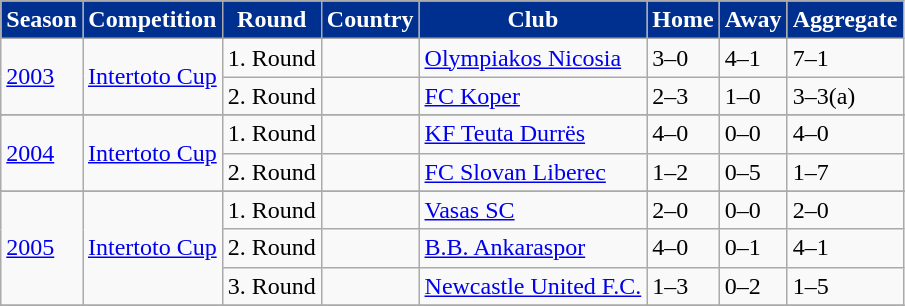<table class="wikitable">
<tr>
<th style="color:white; background:#00308F;">Season</th>
<th style="color:white; background:#00308F;">Competition</th>
<th style="color:white; background:#00308F;">Round</th>
<th style="color:white; background:#00308F;">Country</th>
<th style="color:white; background:#00308F;">Club</th>
<th style="color:white; background:#00308F;">Home</th>
<th style="color:white; background:#00308F;">Away</th>
<th style="color:white; background:#00308F;">Aggregate</th>
</tr>
<tr>
<td rowspan="2"><a href='#'>2003</a></td>
<td rowspan="2"><a href='#'>Intertoto Cup</a></td>
<td>1. Round</td>
<td></td>
<td><a href='#'>Olympiakos Nicosia</a></td>
<td>3–0</td>
<td>4–1</td>
<td>7–1</td>
</tr>
<tr>
<td>2. Round</td>
<td></td>
<td><a href='#'>FC Koper</a></td>
<td>2–3</td>
<td>1–0</td>
<td>3–3(a)</td>
</tr>
<tr>
</tr>
<tr>
<td rowspan="2"><a href='#'>2004</a></td>
<td rowspan="2"><a href='#'>Intertoto Cup</a></td>
<td>1. Round</td>
<td></td>
<td><a href='#'>KF Teuta Durrës</a></td>
<td>4–0</td>
<td>0–0</td>
<td>4–0</td>
</tr>
<tr>
<td>2. Round</td>
<td></td>
<td><a href='#'>FC Slovan Liberec</a></td>
<td>1–2</td>
<td>0–5</td>
<td>1–7</td>
</tr>
<tr>
</tr>
<tr>
<td rowspan="3"><a href='#'>2005</a></td>
<td rowspan="3"><a href='#'>Intertoto Cup</a></td>
<td>1. Round</td>
<td></td>
<td><a href='#'>Vasas SC</a></td>
<td>2–0</td>
<td>0–0</td>
<td>2–0</td>
</tr>
<tr>
<td>2. Round</td>
<td></td>
<td><a href='#'>B.B. Ankaraspor</a></td>
<td>4–0</td>
<td>0–1</td>
<td>4–1</td>
</tr>
<tr>
<td>3. Round</td>
<td></td>
<td><a href='#'>Newcastle United F.C.</a></td>
<td>1–3</td>
<td>0–2</td>
<td>1–5</td>
</tr>
<tr>
</tr>
</table>
